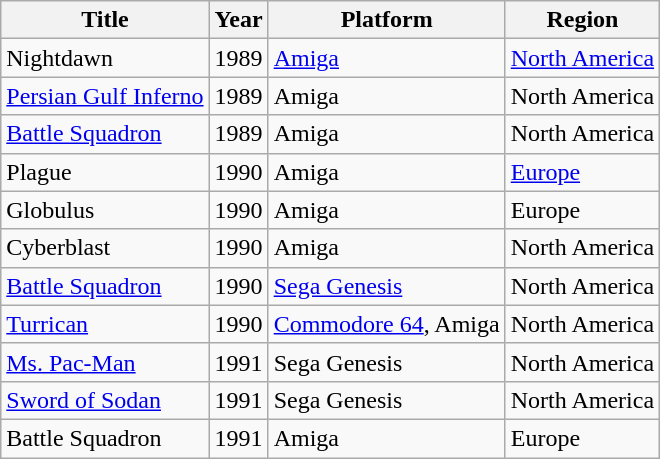<table class="wikitable">
<tr>
<th>Title</th>
<th>Year</th>
<th>Platform</th>
<th>Region</th>
</tr>
<tr>
<td>Nightdawn</td>
<td>1989</td>
<td><a href='#'>Amiga</a></td>
<td><a href='#'>North America</a></td>
</tr>
<tr>
<td><a href='#'>Persian Gulf Inferno</a></td>
<td>1989</td>
<td>Amiga</td>
<td>North America</td>
</tr>
<tr>
<td><a href='#'>Battle Squadron</a></td>
<td>1989</td>
<td>Amiga</td>
<td>North America</td>
</tr>
<tr>
<td>Plague</td>
<td>1990</td>
<td>Amiga</td>
<td><a href='#'>Europe</a></td>
</tr>
<tr>
<td>Globulus</td>
<td>1990</td>
<td>Amiga</td>
<td>Europe</td>
</tr>
<tr>
<td>Cyberblast</td>
<td>1990</td>
<td>Amiga</td>
<td>North America</td>
</tr>
<tr>
<td><a href='#'>Battle Squadron</a></td>
<td>1990</td>
<td><a href='#'>Sega Genesis</a></td>
<td>North America</td>
</tr>
<tr>
<td><a href='#'>Turrican</a></td>
<td>1990</td>
<td><a href='#'>Commodore 64</a>, Amiga</td>
<td>North America</td>
</tr>
<tr>
<td><a href='#'>Ms. Pac-Man</a></td>
<td>1991</td>
<td>Sega Genesis</td>
<td>North America</td>
</tr>
<tr>
<td><a href='#'>Sword of Sodan</a></td>
<td>1991</td>
<td>Sega Genesis</td>
<td>North America</td>
</tr>
<tr>
<td>Battle Squadron</td>
<td>1991</td>
<td>Amiga</td>
<td>Europe</td>
</tr>
</table>
